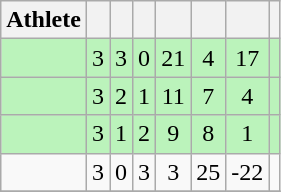<table class=wikitable style="text-align:center">
<tr>
<th>Athlete</th>
<th></th>
<th></th>
<th></th>
<th></th>
<th></th>
<th></th>
<th></th>
</tr>
<tr bgcolor=bbf3bb>
<td style="text-align:left"></td>
<td>3</td>
<td>3</td>
<td>0</td>
<td>21</td>
<td>4</td>
<td>17</td>
<td></td>
</tr>
<tr bgcolor=bbf3bb>
<td style="text-align:left"></td>
<td>3</td>
<td>2</td>
<td>1</td>
<td>11</td>
<td>7</td>
<td>4</td>
<td></td>
</tr>
<tr bgcolor=bbf3bb>
<td style="text-align:left"></td>
<td>3</td>
<td>1</td>
<td>2</td>
<td>9</td>
<td>8</td>
<td>1</td>
<td></td>
</tr>
<tr>
<td style="text-align:left"></td>
<td>3</td>
<td>0</td>
<td>3</td>
<td>3</td>
<td>25</td>
<td>-22</td>
<td></td>
</tr>
<tr>
</tr>
</table>
